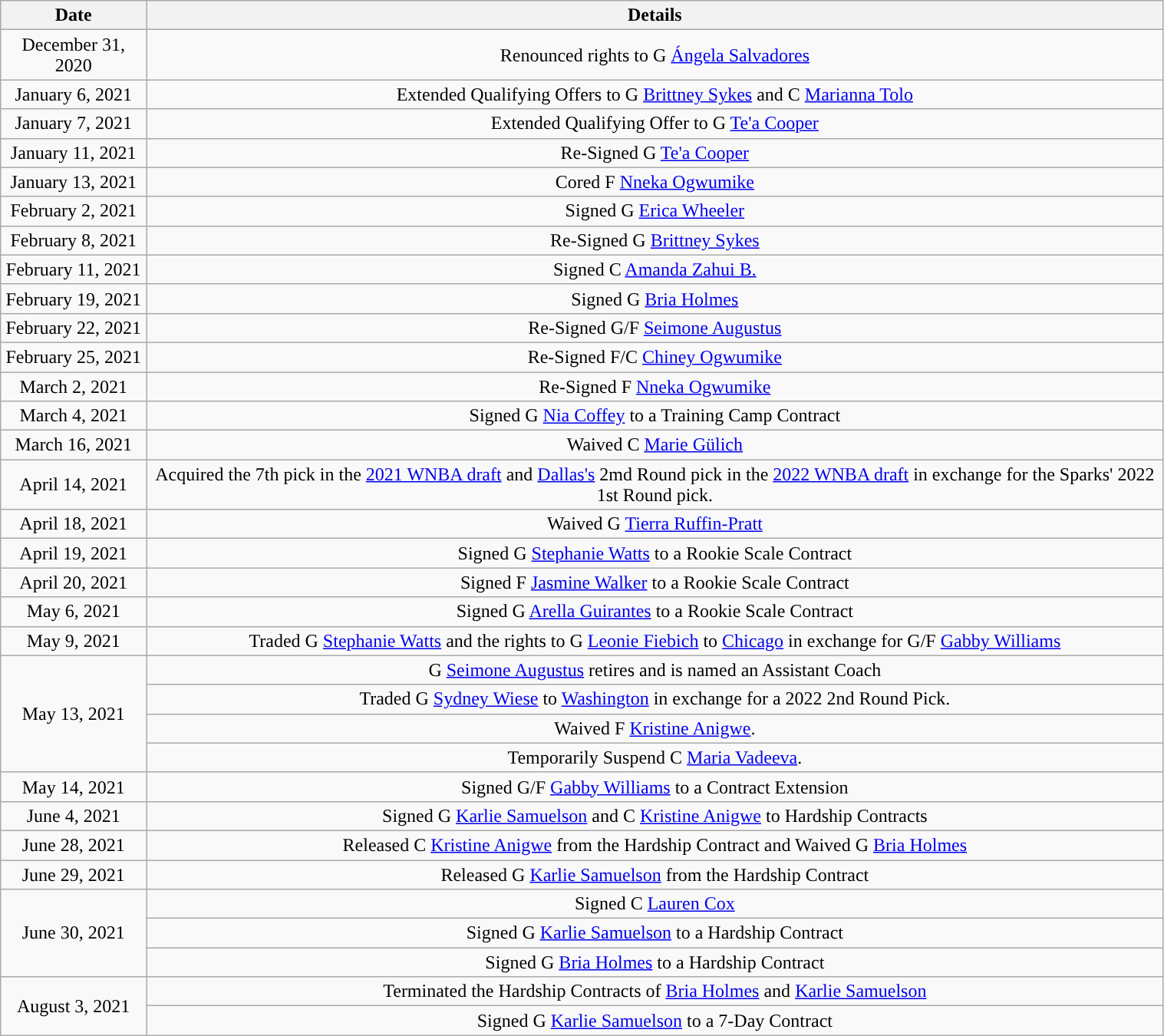<table class="wikitable" style="width:80%; text-align: center;">
<tr>
<th>Date</th>
<th>Details</th>
</tr>
<tr>
<td>December 31, 2020</td>
<td>Renounced rights to G <a href='#'>Ángela Salvadores</a></td>
</tr>
<tr>
<td>January 6, 2021</td>
<td>Extended Qualifying Offers to G <a href='#'>Brittney Sykes</a> and C <a href='#'>Marianna Tolo</a></td>
</tr>
<tr>
<td>January 7, 2021</td>
<td>Extended Qualifying Offer to G <a href='#'>Te'a Cooper</a></td>
</tr>
<tr>
<td>January 11, 2021</td>
<td>Re-Signed G <a href='#'>Te'a Cooper</a></td>
</tr>
<tr>
<td>January 13, 2021</td>
<td>Cored F <a href='#'>Nneka Ogwumike</a></td>
</tr>
<tr>
<td>February 2, 2021</td>
<td>Signed G <a href='#'>Erica Wheeler</a></td>
</tr>
<tr>
<td>February 8, 2021</td>
<td>Re-Signed G <a href='#'>Brittney Sykes</a></td>
</tr>
<tr>
<td>February 11, 2021</td>
<td>Signed C <a href='#'>Amanda Zahui B.</a></td>
</tr>
<tr>
<td>February 19, 2021</td>
<td>Signed G <a href='#'>Bria Holmes</a></td>
</tr>
<tr>
<td>February 22, 2021</td>
<td>Re-Signed G/F <a href='#'>Seimone Augustus</a></td>
</tr>
<tr>
<td>February 25, 2021</td>
<td>Re-Signed F/C <a href='#'>Chiney Ogwumike</a></td>
</tr>
<tr>
<td>March 2, 2021</td>
<td>Re-Signed F <a href='#'>Nneka Ogwumike</a></td>
</tr>
<tr>
<td>March 4, 2021</td>
<td>Signed G <a href='#'>Nia Coffey</a> to a Training Camp Contract</td>
</tr>
<tr>
<td>March 16, 2021</td>
<td>Waived C <a href='#'>Marie Gülich</a></td>
</tr>
<tr>
<td>April 14, 2021</td>
<td>Acquired the 7th pick in the <a href='#'>2021 WNBA draft</a> and <a href='#'>Dallas's</a> 2md Round pick in the <a href='#'>2022 WNBA draft</a> in exchange for the Sparks' 2022 1st Round pick.</td>
</tr>
<tr>
<td>April 18, 2021</td>
<td>Waived G <a href='#'>Tierra Ruffin-Pratt</a></td>
</tr>
<tr>
<td>April 19, 2021</td>
<td>Signed G <a href='#'>Stephanie Watts</a> to a Rookie Scale Contract</td>
</tr>
<tr>
<td>April 20, 2021</td>
<td>Signed F <a href='#'>Jasmine Walker</a> to a Rookie Scale Contract</td>
</tr>
<tr>
<td>May 6, 2021</td>
<td>Signed G <a href='#'>Arella Guirantes</a> to a Rookie Scale Contract</td>
</tr>
<tr>
<td>May 9, 2021</td>
<td>Traded G <a href='#'>Stephanie Watts</a> and the rights to G <a href='#'>Leonie Fiebich</a> to <a href='#'>Chicago</a> in exchange for G/F <a href='#'>Gabby Williams</a></td>
</tr>
<tr>
<td rowspan=4>May 13, 2021</td>
<td>G <a href='#'>Seimone Augustus</a> retires and is named an Assistant Coach</td>
</tr>
<tr>
<td>Traded G <a href='#'>Sydney Wiese</a> to <a href='#'>Washington</a> in exchange for a 2022 2nd Round Pick.</td>
</tr>
<tr>
<td>Waived F <a href='#'>Kristine Anigwe</a>.</td>
</tr>
<tr>
<td>Temporarily Suspend C <a href='#'>Maria Vadeeva</a>.</td>
</tr>
<tr>
<td>May 14, 2021</td>
<td>Signed G/F <a href='#'>Gabby Williams</a> to a Contract Extension</td>
</tr>
<tr>
<td>June 4, 2021</td>
<td>Signed G <a href='#'>Karlie Samuelson</a> and C <a href='#'>Kristine Anigwe</a> to Hardship Contracts</td>
</tr>
<tr>
<td>June 28, 2021</td>
<td>Released C <a href='#'>Kristine Anigwe</a> from the Hardship Contract and Waived G <a href='#'>Bria Holmes</a></td>
</tr>
<tr>
<td>June 29, 2021</td>
<td>Released G <a href='#'>Karlie Samuelson</a> from the Hardship Contract</td>
</tr>
<tr>
<td rowspan=3>June 30, 2021</td>
<td>Signed C <a href='#'>Lauren Cox</a></td>
</tr>
<tr>
<td>Signed G <a href='#'>Karlie Samuelson</a> to a Hardship Contract</td>
</tr>
<tr>
<td>Signed G <a href='#'>Bria Holmes</a> to a Hardship Contract</td>
</tr>
<tr>
<td rowspan=2>August 3, 2021</td>
<td>Terminated the Hardship Contracts of <a href='#'>Bria Holmes</a> and <a href='#'>Karlie Samuelson</a></td>
</tr>
<tr>
<td>Signed G <a href='#'>Karlie Samuelson</a> to a 7-Day Contract</td>
</tr>
</table>
